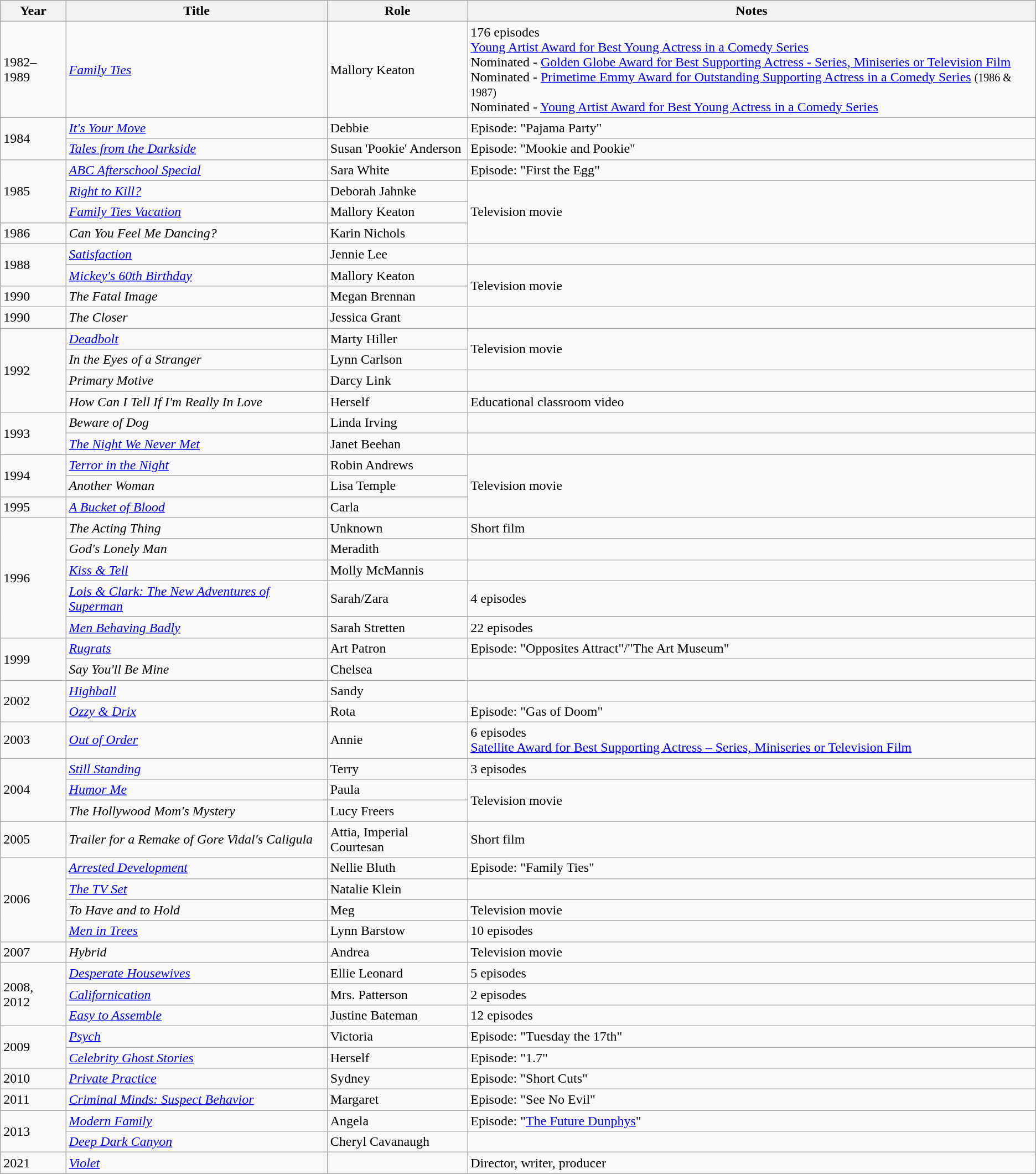<table class="wikitable sortable">
<tr>
<th>Year</th>
<th>Title</th>
<th>Role</th>
<th>Notes</th>
</tr>
<tr>
<td>1982–1989</td>
<td><em><a href='#'>Family Ties</a></em></td>
<td>Mallory Keaton</td>
<td>176 episodes<br><a href='#'>Young Artist Award for Best Young Actress in a Comedy Series</a><br>Nominated - <a href='#'>Golden Globe Award for Best Supporting Actress - Series, Miniseries or Television Film</a><br>Nominated - <a href='#'>Primetime Emmy Award for Outstanding Supporting Actress in a Comedy Series</a> <small>(1986 & 1987)</small><br>Nominated - <a href='#'>Young Artist Award for Best Young Actress in a Comedy Series</a></td>
</tr>
<tr>
<td rowspan=2>1984</td>
<td><em><a href='#'>It's Your Move</a></em></td>
<td>Debbie</td>
<td>Episode: "Pajama Party"</td>
</tr>
<tr>
<td><em><a href='#'>Tales from the Darkside</a></em></td>
<td>Susan 'Pookie' Anderson</td>
<td>Episode: "Mookie and Pookie"</td>
</tr>
<tr>
<td rowspan=3>1985</td>
<td><em><a href='#'>ABC Afterschool Special</a></em></td>
<td>Sara White</td>
<td>Episode: "First the Egg"</td>
</tr>
<tr>
<td><em><a href='#'>Right to Kill?</a></em></td>
<td>Deborah Jahnke</td>
<td rowspan=3>Television movie</td>
</tr>
<tr>
<td><em><a href='#'>Family Ties Vacation</a></em></td>
<td>Mallory Keaton</td>
</tr>
<tr>
<td>1986</td>
<td><em>Can You Feel Me Dancing?</em></td>
<td>Karin Nichols</td>
</tr>
<tr>
<td rowspan=2>1988</td>
<td><em><a href='#'>Satisfaction</a></em></td>
<td>Jennie Lee</td>
<td></td>
</tr>
<tr>
<td><em><a href='#'>Mickey's 60th Birthday</a></em></td>
<td>Mallory Keaton</td>
<td rowspan=2>Television movie</td>
</tr>
<tr>
<td>1990</td>
<td><em>The Fatal Image</em></td>
<td>Megan Brennan</td>
</tr>
<tr>
<td>1990</td>
<td><em>The Closer</em></td>
<td>Jessica Grant</td>
<td></td>
</tr>
<tr>
<td rowspan=4>1992</td>
<td><em><a href='#'>Deadbolt</a></em></td>
<td>Marty Hiller</td>
<td rowspan=2>Television movie</td>
</tr>
<tr>
<td><em>In the Eyes of a Stranger</em></td>
<td>Lynn Carlson</td>
</tr>
<tr>
<td><em>Primary Motive</em></td>
<td>Darcy Link</td>
<td></td>
</tr>
<tr>
<td><em>How Can I Tell If I'm Really In Love</em></td>
<td>Herself</td>
<td>Educational classroom video</td>
</tr>
<tr>
<td rowspan=2>1993</td>
<td><em>Beware of Dog</em></td>
<td>Linda Irving</td>
<td></td>
</tr>
<tr>
<td><em><a href='#'>The Night We Never Met</a></em></td>
<td>Janet Beehan</td>
<td></td>
</tr>
<tr>
<td rowspan=2>1994</td>
<td><em><a href='#'>Terror in the Night</a></em></td>
<td>Robin Andrews</td>
<td rowspan=3>Television movie</td>
</tr>
<tr>
<td><em>Another Woman</em></td>
<td>Lisa Temple</td>
</tr>
<tr>
<td>1995</td>
<td><em><a href='#'>A Bucket of Blood</a></em></td>
<td>Carla</td>
</tr>
<tr>
<td rowspan=5>1996</td>
<td><em>The Acting Thing</em></td>
<td>Unknown</td>
<td>Short film</td>
</tr>
<tr>
<td><em>God's Lonely Man</em></td>
<td>Meradith</td>
<td></td>
</tr>
<tr>
<td><em><a href='#'>Kiss & Tell</a></em></td>
<td>Molly McMannis</td>
<td></td>
</tr>
<tr>
<td><em><a href='#'>Lois & Clark: The New Adventures of Superman</a></em></td>
<td>Sarah/Zara</td>
<td>4 episodes</td>
</tr>
<tr>
<td><em><a href='#'>Men Behaving Badly</a></em></td>
<td>Sarah Stretten</td>
<td>22 episodes</td>
</tr>
<tr>
<td rowspan=2>1999</td>
<td><em><a href='#'>Rugrats</a></em></td>
<td>Art Patron</td>
<td>Episode: "Opposites Attract"/"The Art Museum"</td>
</tr>
<tr>
<td><em>Say You'll Be Mine</em></td>
<td>Chelsea</td>
<td></td>
</tr>
<tr>
<td rowspan=2>2002</td>
<td><em><a href='#'>Highball</a></em></td>
<td>Sandy</td>
<td></td>
</tr>
<tr>
<td><em><a href='#'>Ozzy & Drix</a></em></td>
<td>Rota</td>
<td>Episode: "Gas of Doom"</td>
</tr>
<tr>
<td>2003</td>
<td><em><a href='#'>Out of Order</a></em></td>
<td>Annie</td>
<td>6 episodes<br><a href='#'>Satellite Award for Best Supporting Actress – Series, Miniseries or Television Film</a></td>
</tr>
<tr>
<td rowspan=3>2004</td>
<td><em><a href='#'>Still Standing</a></em></td>
<td>Terry</td>
<td>3 episodes</td>
</tr>
<tr>
<td><em><a href='#'>Humor Me</a></em></td>
<td>Paula</td>
<td rowspan=2>Television movie</td>
</tr>
<tr>
<td><em>The Hollywood Mom's Mystery</em></td>
<td>Lucy Freers</td>
</tr>
<tr>
<td>2005</td>
<td><em>Trailer for a Remake of Gore Vidal's Caligula</em></td>
<td>Attia, Imperial Courtesan</td>
<td>Short film</td>
</tr>
<tr>
<td rowspan=4>2006</td>
<td><em><a href='#'>Arrested Development</a></em></td>
<td>Nellie Bluth</td>
<td>Episode: "Family Ties"</td>
</tr>
<tr>
<td><em><a href='#'>The TV Set</a></em></td>
<td>Natalie Klein</td>
<td></td>
</tr>
<tr>
<td><em>To Have and to Hold</em></td>
<td>Meg</td>
<td>Television movie</td>
</tr>
<tr>
<td><em><a href='#'>Men in Trees</a></em></td>
<td>Lynn Barstow</td>
<td>10 episodes</td>
</tr>
<tr>
<td>2007</td>
<td><em>Hybrid</em></td>
<td>Andrea</td>
<td>Television movie</td>
</tr>
<tr>
<td rowspan=3>2008, 2012</td>
<td><em><a href='#'>Desperate Housewives</a></em></td>
<td>Ellie Leonard</td>
<td>5 episodes</td>
</tr>
<tr>
<td><em><a href='#'>Californication</a></em></td>
<td>Mrs. Patterson</td>
<td>2 episodes</td>
</tr>
<tr>
<td><em><a href='#'>Easy to Assemble</a></em></td>
<td>Justine Bateman</td>
<td>12 episodes</td>
</tr>
<tr>
<td rowspan=2>2009</td>
<td><em><a href='#'>Psych</a></em></td>
<td>Victoria</td>
<td>Episode: "Tuesday the 17th"</td>
</tr>
<tr>
<td><em><a href='#'>Celebrity Ghost Stories</a></em></td>
<td>Herself</td>
<td>Episode: "1.7"</td>
</tr>
<tr>
<td>2010</td>
<td><em><a href='#'>Private Practice</a></em></td>
<td>Sydney</td>
<td>Episode: "Short Cuts"</td>
</tr>
<tr>
<td>2011</td>
<td><em><a href='#'>Criminal Minds: Suspect Behavior</a></em></td>
<td>Margaret</td>
<td>Episode: "See No Evil"</td>
</tr>
<tr>
<td rowspan=2>2013</td>
<td><em><a href='#'>Modern Family</a></em></td>
<td>Angela</td>
<td>Episode: "<a href='#'>The Future Dunphys</a>"</td>
</tr>
<tr>
<td><em><a href='#'>Deep Dark Canyon</a></em></td>
<td>Cheryl Cavanaugh</td>
<td></td>
</tr>
<tr>
<td>2021</td>
<td><em><a href='#'>Violet</a></em></td>
<td></td>
<td>Director, writer, producer</td>
</tr>
</table>
